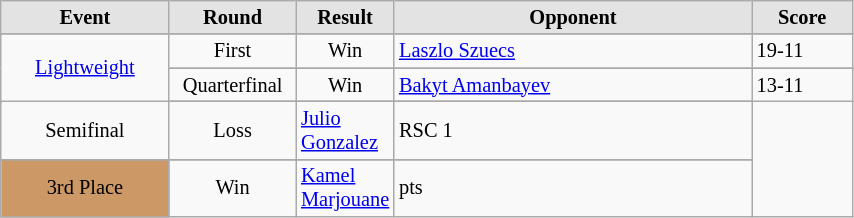<table style='font-size: 85%; text-align: left;' class='wikitable' width='45%'>
<tr>
<th style='border-style: none none solid solid; background: #e3e3e3; width: 20%'><strong>Event</strong></th>
<th style='border-style: none none solid solid; background: #e3e3e3; width: 15%'><strong>Round</strong></th>
<th style='border-style: none none solid solid; background: #e3e3e3; width: 10%'><strong>Result</strong></th>
<th style='border-style: none none solid solid; background: #e3e3e3; width: 43%'><strong>Opponent</strong></th>
<th style='border-style: none none solid solid; background: #e3e3e3; width: 12%'><strong>Score</strong></th>
</tr>
<tr>
</tr>
<tr align=center>
<td rowspan="4" style="text-align:center;"><a href='#'>Lightweight</a></td>
<td align='center'>First</td>
<td>Win</td>
<td align='left'> <a href='#'>Laszlo Szuecs</a></td>
<td align='left'>19-11</td>
</tr>
<tr>
</tr>
<tr align=center>
<td align='center'>Quarterfinal</td>
<td>Win</td>
<td align='left'> <a href='#'>Bakyt Amanbayev</a></td>
<td align='left'>13-11</td>
</tr>
<tr>
</tr>
<tr align=center>
<td align='center'>Semifinal</td>
<td>Loss</td>
<td align='left'> <a href='#'>Julio Gonzalez</a></td>
<td align='left'>RSC 1</td>
</tr>
<tr>
</tr>
<tr align=center>
<td align='center'; bgcolor="#cc9966">3rd Place</td>
<td>Win</td>
<td align='left'> <a href='#'>Kamel Marjouane</a></td>
<td align='left'>pts</td>
</tr>
</table>
